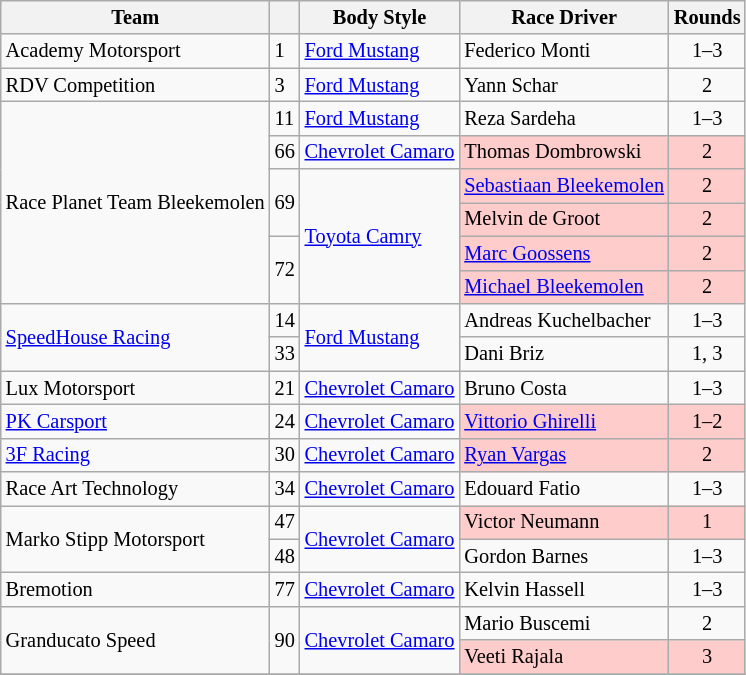<table class="wikitable" style="font-size: 85%">
<tr>
<th>Team</th>
<th></th>
<th>Body Style</th>
<th>Race Driver</th>
<th>Rounds</th>
</tr>
<tr>
<td nowrap> Academy Motorsport</td>
<td>1</td>
<td nowrap><a href='#'>Ford Mustang</a></td>
<td nowrap> Federico Monti</td>
<td align="center">1–3</td>
</tr>
<tr>
<td nowrap> RDV Competition</td>
<td>3</td>
<td nowrap><a href='#'>Ford Mustang</a></td>
<td nowrap> Yann Schar</td>
<td align="center">2</td>
</tr>
<tr>
<td rowspan=6 nowrap> Race Planet Team Bleekemolen</td>
<td>11</td>
<td nowrap><a href='#'>Ford Mustang</a></td>
<td nowrap> Reza Sardeha</td>
<td align="center">1–3</td>
</tr>
<tr>
<td>66</td>
<td nowrap><a href='#'>Chevrolet Camaro</a></td>
<td nowrap style="background:#ffcccc;"> Thomas Dombrowski</td>
<td align="center" style="background:#ffcccc;">2</td>
</tr>
<tr>
<td rowspan=2>69</td>
<td rowspan=4 nowrap><a href='#'>Toyota Camry</a></td>
<td nowrap style="background:#ffcccc;"> <a href='#'>Sebastiaan Bleekemolen</a></td>
<td align="center" style="background:#ffcccc;">2</td>
</tr>
<tr>
<td nowrap style="background:#ffcccc;"> Melvin de Groot</td>
<td align="center" style="background:#ffcccc;">2</td>
</tr>
<tr>
<td rowspan=2>72</td>
<td nowrap style="background:#ffcccc;"> <a href='#'>Marc Goossens</a></td>
<td align="center" style="background:#ffcccc;">2</td>
</tr>
<tr>
<td nowrap style="background:#ffcccc;"> <a href='#'>Michael Bleekemolen</a></td>
<td align="center" style="background:#ffcccc;">2</td>
</tr>
<tr>
<td rowspan=2 nowrap> <a href='#'>SpeedHouse Racing</a></td>
<td>14</td>
<td rowspan=2 nowrap><a href='#'>Ford Mustang</a></td>
<td nowrap> Andreas Kuchelbacher</td>
<td align="center">1–3</td>
</tr>
<tr>
<td>33</td>
<td nowrap> Dani Briz</td>
<td align="center">1, 3</td>
</tr>
<tr>
<td nowrap> Lux Motorsport</td>
<td>21</td>
<td nowrap><a href='#'>Chevrolet Camaro</a></td>
<td nowrap> Bruno Costa</td>
<td align="center">1–3</td>
</tr>
<tr>
<td nowrap> <a href='#'>PK Carsport</a></td>
<td>24</td>
<td nowrap><a href='#'>Chevrolet Camaro</a></td>
<td nowrap style="background:#ffcccc;"> <a href='#'>Vittorio Ghirelli</a></td>
<td align="center" style="background:#ffcccc;">1–2</td>
</tr>
<tr>
<td nowrap> <a href='#'>3F Racing</a></td>
<td>30</td>
<td nowrap><a href='#'>Chevrolet Camaro</a></td>
<td nowrap style="background:#ffcccc;"> <a href='#'>Ryan Vargas</a></td>
<td align="center" style="background:#ffcccc;">2</td>
</tr>
<tr>
<td nowrap> Race Art Technology</td>
<td>34</td>
<td nowrap><a href='#'>Chevrolet Camaro</a></td>
<td nowrap> Edouard Fatio</td>
<td align="center">1–3</td>
</tr>
<tr>
<td rowspan=2 nowrap> Marko Stipp Motorsport</td>
<td>47</td>
<td rowspan=2 nowrap><a href='#'>Chevrolet Camaro</a></td>
<td nowrap style="background:#ffcccc;"> Victor Neumann</td>
<td align="center" style="background:#ffcccc;">1</td>
</tr>
<tr>
<td>48</td>
<td nowrap> Gordon Barnes</td>
<td align="center">1–3</td>
</tr>
<tr>
<td nowrap> Bremotion</td>
<td>77</td>
<td nowrap><a href='#'>Chevrolet Camaro</a></td>
<td nowrap> Kelvin Hassell</td>
<td align="center">1–3</td>
</tr>
<tr>
<td rowspan=2 nowrap> Granducato Speed</td>
<td rowspan=2>90</td>
<td rowspan=2 nowrap><a href='#'>Chevrolet Camaro</a></td>
<td nowrap> Mario Buscemi</td>
<td align="center">2</td>
</tr>
<tr>
<td nowrap style="background:#ffcccc;"> Veeti Rajala</td>
<td style="background:#ffcccc;" align="center">3</td>
</tr>
<tr>
</tr>
</table>
